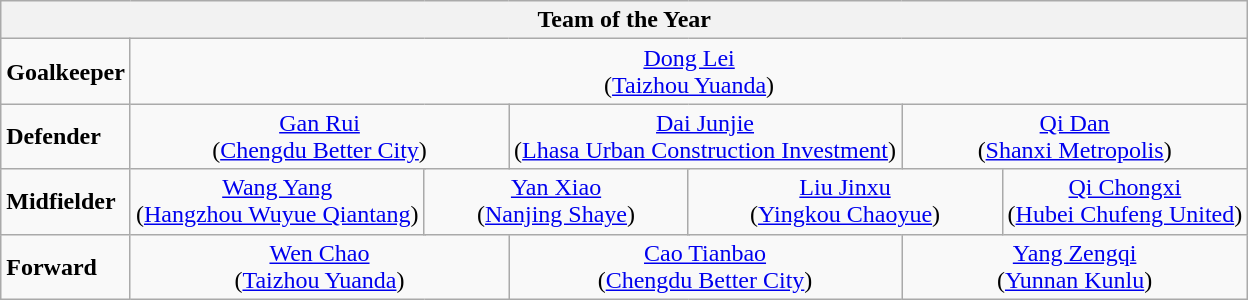<table class="wikitable">
<tr>
<th colspan="13">Team of the Year</th>
</tr>
<tr>
<td><strong>Goalkeeper</strong></td>
<td colspan="12" align="center"> <a href='#'>Dong Lei</a> <br>(<a href='#'>Taizhou Yuanda</a>)</td>
</tr>
<tr>
<td><strong>Defender</strong></td>
<td colspan="4" align="center"> <a href='#'>Gan Rui</a> <br>(<a href='#'>Chengdu Better City</a>)</td>
<td colspan="4" align="center"> <a href='#'>Dai Junjie</a> <br>(<a href='#'>Lhasa Urban Construction Investment</a>)</td>
<td colspan="4" align="center"> <a href='#'>Qi Dan</a> <br>(<a href='#'>Shanxi Metropolis</a>)</td>
</tr>
<tr>
<td><strong>Midfielder</strong></td>
<td colspan="3" align="center"> <a href='#'>Wang Yang</a> <br>(<a href='#'>Hangzhou Wuyue Qiantang</a>)</td>
<td colspan="3" align="center"> <a href='#'>Yan Xiao</a> <br>(<a href='#'>Nanjing Shaye</a>)</td>
<td colspan="3" align="center"> <a href='#'>Liu Jinxu</a> <br>(<a href='#'>Yingkou Chaoyue</a>)</td>
<td colspan="3" align="center"> <a href='#'>Qi Chongxi</a> <br>(<a href='#'>Hubei Chufeng United</a>)</td>
</tr>
<tr>
<td><strong>Forward</strong></td>
<td colspan="4" align="center"> <a href='#'>Wen Chao</a> <br>(<a href='#'>Taizhou Yuanda</a>)</td>
<td colspan="4" align="center"> <a href='#'>Cao Tianbao</a> <br>(<a href='#'>Chengdu Better City</a>)</td>
<td colspan="4" align="center"> <a href='#'>Yang Zengqi</a> <br>(<a href='#'>Yunnan Kunlu</a>)</td>
</tr>
</table>
